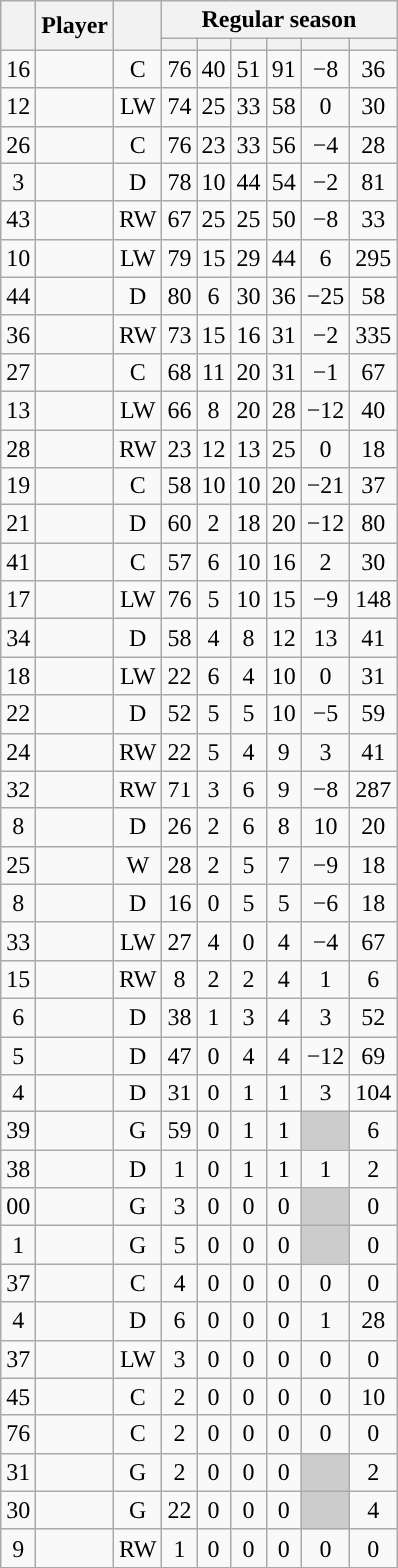<table class="wikitable sortable plainrowheaders" style="text-align:center;">
<tr>
<th scope="col" data-sort-type="number" rowspan="2"></th>
<th scope="col" rowspan="2">Player</th>
<th scope="col" rowspan="2"></th>
<th scope=colgroup colspan=6>Regular season</th>
</tr>
<tr>
<th scope="col" data-sort-type="number"></th>
<th scope="col" data-sort-type="number"></th>
<th scope="col" data-sort-type="number"></th>
<th scope="col" data-sort-type="number"></th>
<th scope="col" data-sort-type="number"></th>
<th scope="col" data-sort-type="number"></th>
</tr>
<tr>
<td scope="row">16</td>
<td align="left"></td>
<td>C</td>
<td>76</td>
<td>40</td>
<td>51</td>
<td>91</td>
<td>−8</td>
<td>36</td>
</tr>
<tr>
<td scope="row">12</td>
<td align="left"></td>
<td>LW</td>
<td>74</td>
<td>25</td>
<td>33</td>
<td>58</td>
<td>0</td>
<td>30</td>
</tr>
<tr>
<td scope="row">26</td>
<td align="left"></td>
<td>C</td>
<td>76</td>
<td>23</td>
<td>33</td>
<td>56</td>
<td>−4</td>
<td>28</td>
</tr>
<tr>
<td scope="row">3</td>
<td align="left"></td>
<td>D</td>
<td>78</td>
<td>10</td>
<td>44</td>
<td>54</td>
<td>−2</td>
<td>81</td>
</tr>
<tr>
<td scope="row">43</td>
<td align="left"></td>
<td>RW</td>
<td>67</td>
<td>25</td>
<td>25</td>
<td>50</td>
<td>−8</td>
<td>33</td>
</tr>
<tr>
<td scope="row">10</td>
<td align="left"></td>
<td>LW</td>
<td>79</td>
<td>15</td>
<td>29</td>
<td>44</td>
<td>6</td>
<td>295</td>
</tr>
<tr>
<td scope="row">44</td>
<td align="left"></td>
<td>D</td>
<td>80</td>
<td>6</td>
<td>30</td>
<td>36</td>
<td>−25</td>
<td>58</td>
</tr>
<tr>
<td scope="row">36</td>
<td align="left"></td>
<td>RW</td>
<td>73</td>
<td>15</td>
<td>16</td>
<td>31</td>
<td>−2</td>
<td>335</td>
</tr>
<tr>
<td scope="row">27</td>
<td align="left"></td>
<td>C</td>
<td>68</td>
<td>11</td>
<td>20</td>
<td>31</td>
<td>−1</td>
<td>67</td>
</tr>
<tr>
<td scope="row">13</td>
<td align="left"></td>
<td>LW</td>
<td>66</td>
<td>8</td>
<td>20</td>
<td>28</td>
<td>−12</td>
<td>40</td>
</tr>
<tr>
<td scope="row">28</td>
<td align="left"></td>
<td>RW</td>
<td>23</td>
<td>12</td>
<td>13</td>
<td>25</td>
<td>0</td>
<td>18</td>
</tr>
<tr>
<td scope="row">19</td>
<td align="left"></td>
<td>C</td>
<td>58</td>
<td>10</td>
<td>10</td>
<td>20</td>
<td>−21</td>
<td>37</td>
</tr>
<tr>
<td scope="row">21</td>
<td align="left"></td>
<td>D</td>
<td>60</td>
<td>2</td>
<td>18</td>
<td>20</td>
<td>−12</td>
<td>80</td>
</tr>
<tr>
<td scope="row">41</td>
<td align="left"></td>
<td>C</td>
<td>57</td>
<td>6</td>
<td>10</td>
<td>16</td>
<td>2</td>
<td>30</td>
</tr>
<tr>
<td scope="row">17</td>
<td align="left"></td>
<td>LW</td>
<td>76</td>
<td>5</td>
<td>10</td>
<td>15</td>
<td>−9</td>
<td>148</td>
</tr>
<tr>
<td scope="row">34</td>
<td align="left"></td>
<td>D</td>
<td>58</td>
<td>4</td>
<td>8</td>
<td>12</td>
<td>13</td>
<td>41</td>
</tr>
<tr>
<td scope="row">18</td>
<td align="left"></td>
<td>LW</td>
<td>22</td>
<td>6</td>
<td>4</td>
<td>10</td>
<td>0</td>
<td>31</td>
</tr>
<tr>
<td scope="row">22</td>
<td align="left"></td>
<td>D</td>
<td>52</td>
<td>5</td>
<td>5</td>
<td>10</td>
<td>−5</td>
<td>59</td>
</tr>
<tr>
<td scope="row">24</td>
<td align="left"></td>
<td>RW</td>
<td>22</td>
<td>5</td>
<td>4</td>
<td>9</td>
<td>3</td>
<td>41</td>
</tr>
<tr>
<td scope="row">32</td>
<td align="left"></td>
<td>RW</td>
<td>71</td>
<td>3</td>
<td>6</td>
<td>9</td>
<td>−8</td>
<td>287</td>
</tr>
<tr>
<td scope="row">8</td>
<td align="left"></td>
<td>D</td>
<td>26</td>
<td>2</td>
<td>6</td>
<td>8</td>
<td>10</td>
<td>20</td>
</tr>
<tr>
<td scope="row">25</td>
<td align="left"></td>
<td>W</td>
<td>28</td>
<td>2</td>
<td>5</td>
<td>7</td>
<td>−9</td>
<td>18</td>
</tr>
<tr>
<td scope="row">8</td>
<td align="left"></td>
<td>D</td>
<td>16</td>
<td>0</td>
<td>5</td>
<td>5</td>
<td>−6</td>
<td>18</td>
</tr>
<tr>
<td scope="row">33</td>
<td align="left"></td>
<td>LW</td>
<td>27</td>
<td>4</td>
<td>0</td>
<td>4</td>
<td>−4</td>
<td>67</td>
</tr>
<tr>
<td scope="row">15</td>
<td align="left"></td>
<td>RW</td>
<td>8</td>
<td>2</td>
<td>2</td>
<td>4</td>
<td>1</td>
<td>6</td>
</tr>
<tr>
<td scope="row">6</td>
<td align="left"></td>
<td>D</td>
<td>38</td>
<td>1</td>
<td>3</td>
<td>4</td>
<td>3</td>
<td>52</td>
</tr>
<tr>
<td scope="row">5</td>
<td align="left"></td>
<td>D</td>
<td>47</td>
<td>0</td>
<td>4</td>
<td>4</td>
<td>−12</td>
<td>69</td>
</tr>
<tr>
<td scope="row">4</td>
<td align="left"></td>
<td>D</td>
<td>31</td>
<td>0</td>
<td>1</td>
<td>1</td>
<td>3</td>
<td>104</td>
</tr>
<tr>
<td scope="row">39</td>
<td align="left"></td>
<td>G</td>
<td>59</td>
<td>0</td>
<td>1</td>
<td>1</td>
<td style="background:#ccc"></td>
<td>6</td>
</tr>
<tr>
<td scope="row">38</td>
<td align="left"></td>
<td>D</td>
<td>1</td>
<td>0</td>
<td>1</td>
<td>1</td>
<td>1</td>
<td>2</td>
</tr>
<tr>
<td scope="row">00</td>
<td align="left"></td>
<td>G</td>
<td>3</td>
<td>0</td>
<td>0</td>
<td>0</td>
<td style="background:#ccc"></td>
<td>0</td>
</tr>
<tr>
<td scope="row">1</td>
<td align="left"></td>
<td>G</td>
<td>5</td>
<td>0</td>
<td>0</td>
<td>0</td>
<td style="background:#ccc"></td>
<td>0</td>
</tr>
<tr>
<td scope="row">37</td>
<td align="left"></td>
<td>C</td>
<td>4</td>
<td>0</td>
<td>0</td>
<td>0</td>
<td>0</td>
<td>0</td>
</tr>
<tr>
<td scope="row">4</td>
<td align="left"></td>
<td>D</td>
<td>6</td>
<td>0</td>
<td>0</td>
<td>0</td>
<td>1</td>
<td>28</td>
</tr>
<tr>
<td scope="row">37</td>
<td align="left"></td>
<td>LW</td>
<td>3</td>
<td>0</td>
<td>0</td>
<td>0</td>
<td>0</td>
<td>0</td>
</tr>
<tr>
<td scope="row">45</td>
<td align="left"></td>
<td>C</td>
<td>2</td>
<td>0</td>
<td>0</td>
<td>0</td>
<td>0</td>
<td>10</td>
</tr>
<tr>
<td scope="row">76</td>
<td align="left"></td>
<td>C</td>
<td>2</td>
<td>0</td>
<td>0</td>
<td>0</td>
<td>0</td>
<td>0</td>
</tr>
<tr>
<td scope="row">31</td>
<td align="left"></td>
<td>G</td>
<td>2</td>
<td>0</td>
<td>0</td>
<td>0</td>
<td style="background:#ccc"></td>
<td>2</td>
</tr>
<tr>
<td scope="row">30</td>
<td align="left"></td>
<td>G</td>
<td>22</td>
<td>0</td>
<td>0</td>
<td>0</td>
<td style="background:#ccc"></td>
<td>4</td>
</tr>
<tr>
<td scope="row">9</td>
<td align="left"></td>
<td>RW</td>
<td>1</td>
<td>0</td>
<td>0</td>
<td>0</td>
<td>0</td>
<td>0</td>
</tr>
</table>
